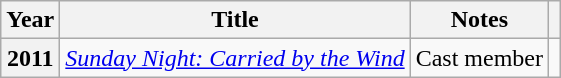<table class="wikitable plainrowheaders sortable">
<tr>
<th scope="col">Year</th>
<th scope="col">Title</th>
<th scope="col">Notes</th>
<th scope="col" class="unsortable"></th>
</tr>
<tr>
<th scope="row">2011</th>
<td><em><a href='#'>Sunday Night: Carried by the Wind</a></em></td>
<td>Cast member</td>
<td style="text-align:center"></td>
</tr>
</table>
